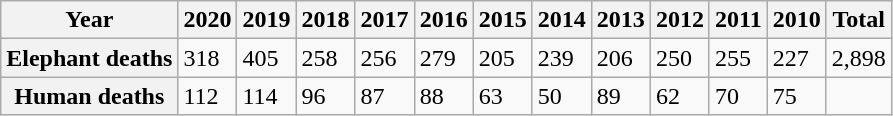<table class="wikitable">
<tr>
<th>Year</th>
<th>2020</th>
<th>2019</th>
<th>2018</th>
<th>2017</th>
<th>2016</th>
<th>2015</th>
<th>2014</th>
<th>2013</th>
<th>2012</th>
<th>2011</th>
<th>2010</th>
<th>Total</th>
</tr>
<tr>
<th>Elephant deaths</th>
<td>318</td>
<td>405</td>
<td>258</td>
<td>256</td>
<td>279</td>
<td>205</td>
<td>239</td>
<td>206</td>
<td>250</td>
<td>255</td>
<td>227</td>
<td>2,898</td>
</tr>
<tr>
<th>Human deaths</th>
<td>112</td>
<td>114</td>
<td>96</td>
<td>87</td>
<td>88</td>
<td>63</td>
<td>50</td>
<td>89</td>
<td>62</td>
<td>70</td>
<td>75</td>
<td></td>
</tr>
</table>
